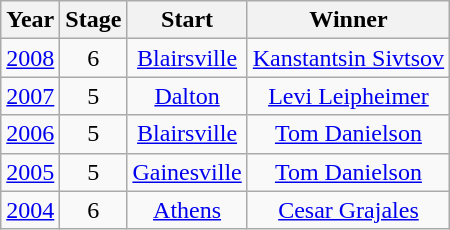<table class="wikitable" style="text-align:center;">
<tr>
<th>Year</th>
<th>Stage</th>
<th>Start</th>
<th>Winner</th>
</tr>
<tr>
<td><a href='#'>2008</a></td>
<td>6</td>
<td><a href='#'>Blairsville</a></td>
<td><a href='#'>Kanstantsin Sivtsov</a></td>
</tr>
<tr>
<td><a href='#'>2007</a></td>
<td>5</td>
<td><a href='#'>Dalton</a></td>
<td><a href='#'>Levi Leipheimer</a></td>
</tr>
<tr>
<td><a href='#'>2006</a></td>
<td>5</td>
<td><a href='#'>Blairsville</a></td>
<td><a href='#'>Tom Danielson</a></td>
</tr>
<tr>
<td><a href='#'>2005</a></td>
<td>5</td>
<td><a href='#'>Gainesville</a></td>
<td><a href='#'>Tom Danielson</a></td>
</tr>
<tr>
<td><a href='#'>2004</a></td>
<td>6</td>
<td><a href='#'>Athens</a></td>
<td><a href='#'>Cesar Grajales</a></td>
</tr>
</table>
